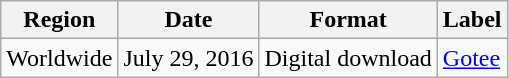<table class="wikitable">
<tr>
<th>Region</th>
<th>Date</th>
<th>Format</th>
<th>Label</th>
</tr>
<tr>
<td>Worldwide</td>
<td>July 29, 2016</td>
<td>Digital download</td>
<td><a href='#'>Gotee</a></td>
</tr>
</table>
